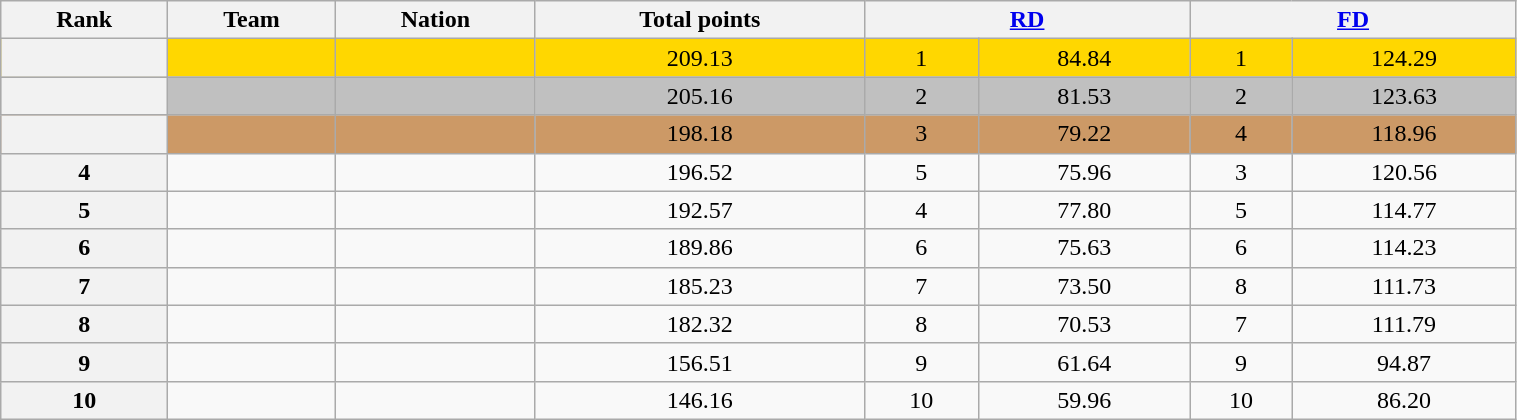<table class="wikitable sortable" style="text-align:center;" width="80%">
<tr>
<th scope="col">Rank</th>
<th scope="col">Team</th>
<th scope="col">Nation</th>
<th scope="col">Total points</th>
<th scope="col" colspan="2" width="80px"><a href='#'>RD</a></th>
<th scope="col" colspan="2" width="80px"><a href='#'>FD</a></th>
</tr>
<tr bgcolor="gold">
<th scope="row"></th>
<td align="left"></td>
<td align="left"></td>
<td>209.13</td>
<td>1</td>
<td>84.84</td>
<td>1</td>
<td>124.29</td>
</tr>
<tr bgcolor="silver">
<th scope="row"></th>
<td align="left"></td>
<td align="left"></td>
<td>205.16</td>
<td>2</td>
<td>81.53</td>
<td>2</td>
<td>123.63</td>
</tr>
<tr bgcolor="cc9966">
<th scope="row"></th>
<td align="left"></td>
<td align="left"></td>
<td>198.18</td>
<td>3</td>
<td>79.22</td>
<td>4</td>
<td>118.96</td>
</tr>
<tr>
<th scope="row">4</th>
<td align="left"></td>
<td align="left"></td>
<td>196.52</td>
<td>5</td>
<td>75.96</td>
<td>3</td>
<td>120.56</td>
</tr>
<tr>
<th scope="row">5</th>
<td align="left"></td>
<td align="left"></td>
<td>192.57</td>
<td>4</td>
<td>77.80</td>
<td>5</td>
<td>114.77</td>
</tr>
<tr>
<th scope="row">6</th>
<td align="left"></td>
<td align="left"></td>
<td>189.86</td>
<td>6</td>
<td>75.63</td>
<td>6</td>
<td>114.23</td>
</tr>
<tr>
<th scope="row">7</th>
<td align="left"></td>
<td align="left"></td>
<td>185.23</td>
<td>7</td>
<td>73.50</td>
<td>8</td>
<td>111.73</td>
</tr>
<tr>
<th scope="row">8</th>
<td align="left"></td>
<td align="left"></td>
<td>182.32</td>
<td>8</td>
<td>70.53</td>
<td>7</td>
<td>111.79</td>
</tr>
<tr>
<th scope="row">9</th>
<td align="left"></td>
<td align="left"></td>
<td>156.51</td>
<td>9</td>
<td>61.64</td>
<td>9</td>
<td>94.87</td>
</tr>
<tr>
<th scope="row">10</th>
<td align="left"></td>
<td align="left"></td>
<td>146.16</td>
<td>10</td>
<td>59.96</td>
<td>10</td>
<td>86.20</td>
</tr>
</table>
